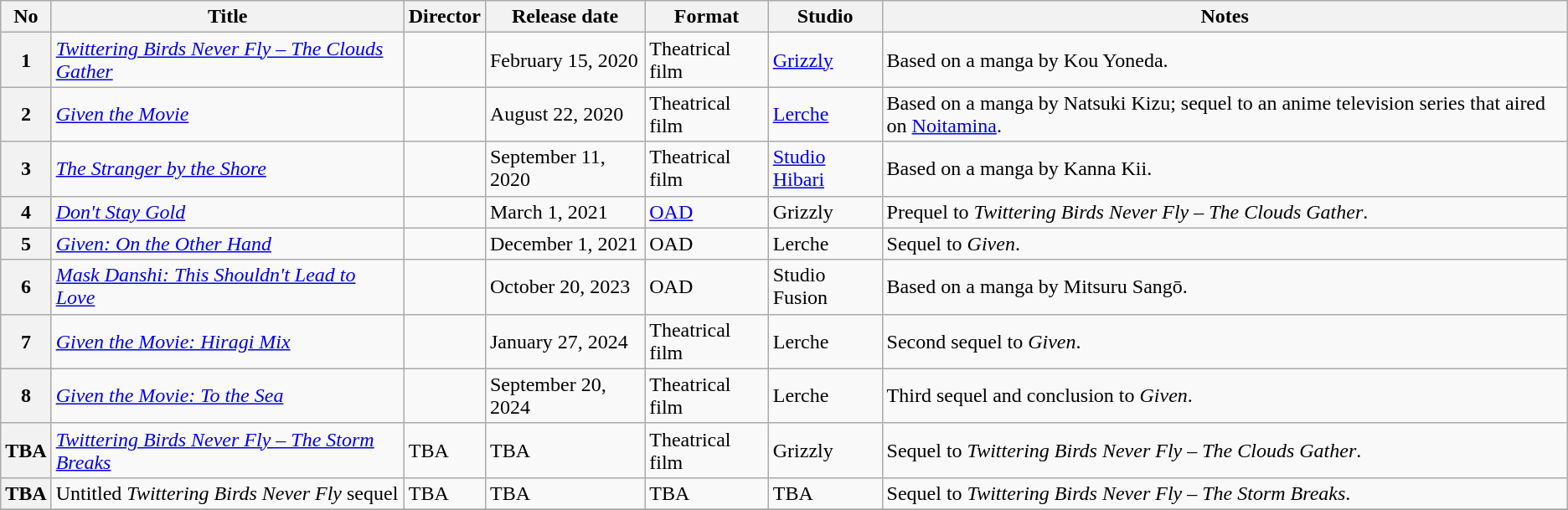<table class="wikitable plainrowheaders sortable">
<tr>
<th scope="col">No</th>
<th scope="col">Title</th>
<th scope="col">Director</th>
<th scope="col" class="unsortable">Release date</th>
<th scope="col">Format</th>
<th scope="col">Studio</th>
<th scope="col" class="unsortable">Notes</th>
</tr>
<tr>
<th>1</th>
<td><em><a href='#'>Twittering Birds Never Fly – The Clouds Gather</a></em></td>
<td></td>
<td>February 15, 2020</td>
<td>Theatrical film</td>
<td><a href='#'>Grizzly</a></td>
<td>Based on a manga by Kou Yoneda.</td>
</tr>
<tr>
<th>2</th>
<td><em><a href='#'>Given the Movie</a></em></td>
<td></td>
<td>August 22, 2020</td>
<td>Theatrical film</td>
<td><a href='#'>Lerche</a></td>
<td>Based on a manga by Natsuki Kizu; sequel to an anime television series that aired on <a href='#'>Noitamina</a>.</td>
</tr>
<tr>
<th>3</th>
<td><em><a href='#'>The Stranger by the Shore</a></em></td>
<td></td>
<td>September 11, 2020</td>
<td>Theatrical film</td>
<td><a href='#'>Studio Hibari</a></td>
<td>Based on a manga by Kanna Kii.</td>
</tr>
<tr>
<th>4</th>
<td><em><a href='#'>Don't Stay Gold</a></em></td>
<td></td>
<td>March 1, 2021</td>
<td><a href='#'>OAD</a></td>
<td>Grizzly</td>
<td>Prequel to <em>Twittering Birds Never Fly – The Clouds Gather</em>.</td>
</tr>
<tr>
<th>5</th>
<td><em><a href='#'>Given: On the Other Hand</a></em></td>
<td></td>
<td>December 1, 2021</td>
<td>OAD</td>
<td>Lerche</td>
<td>Sequel to <em>Given</em>.</td>
</tr>
<tr>
<th>6</th>
<td><em><a href='#'>Mask Danshi: This Shouldn't Lead to Love</a></em></td>
<td></td>
<td>October 20, 2023</td>
<td>OAD</td>
<td>Studio Fusion</td>
<td>Based on a manga by Mitsuru Sangō.</td>
</tr>
<tr>
<th>7</th>
<td><em><a href='#'>Given the Movie: Hiragi Mix</a></em></td>
<td></td>
<td>January 27, 2024</td>
<td>Theatrical film</td>
<td>Lerche</td>
<td>Second sequel to <em>Given</em>.</td>
</tr>
<tr>
<th>8</th>
<td><em><a href='#'>Given the Movie: To the Sea</a></em></td>
<td></td>
<td>September 20, 2024</td>
<td>Theatrical film</td>
<td>Lerche</td>
<td>Third sequel and conclusion to <em>Given</em>.</td>
</tr>
<tr>
<th>TBA</th>
<td><em><a href='#'>Twittering Birds Never Fly – The Storm Breaks</a></em></td>
<td>TBA</td>
<td>TBA</td>
<td>Theatrical film</td>
<td>Grizzly</td>
<td>Sequel to <em>Twittering Birds Never Fly – The Clouds Gather</em>.</td>
</tr>
<tr>
<th>TBA</th>
<td>Untitled <em>Twittering Birds Never Fly</em> sequel</td>
<td>TBA</td>
<td>TBA</td>
<td>TBA</td>
<td>TBA</td>
<td>Sequel to <em>Twittering Birds Never Fly – The Storm Breaks</em>.</td>
</tr>
<tr>
</tr>
</table>
